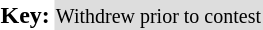<table>
<tr>
<td><strong>Key:</strong></td>
<td align:"center" bgcolor=DDDDDD><small>Withdrew prior to contest</small></td>
</tr>
</table>
